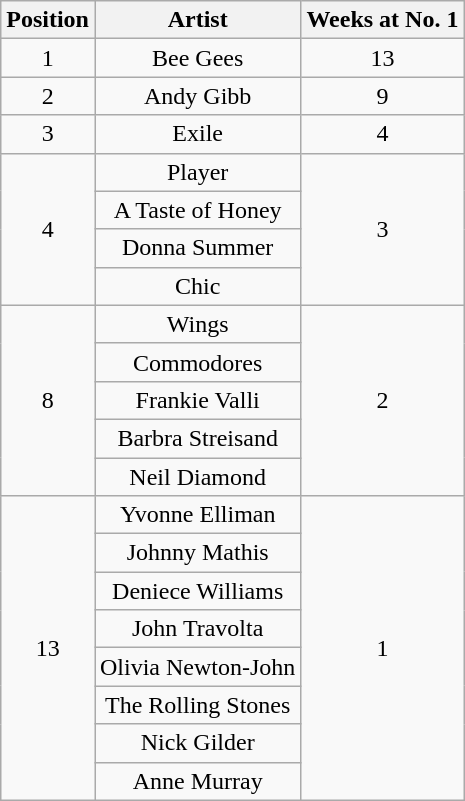<table class="wikitable plainrowheaders" style="text-align:center;">
<tr>
<th>Position</th>
<th>Artist</th>
<th>Weeks at No. 1</th>
</tr>
<tr>
<td>1</td>
<td>Bee Gees</td>
<td>13</td>
</tr>
<tr>
<td>2</td>
<td>Andy Gibb</td>
<td>9</td>
</tr>
<tr>
<td>3</td>
<td>Exile</td>
<td>4</td>
</tr>
<tr>
<td rowspan=4>4</td>
<td>Player</td>
<td rowspan=4>3</td>
</tr>
<tr>
<td>A Taste of Honey</td>
</tr>
<tr>
<td>Donna Summer</td>
</tr>
<tr>
<td>Chic</td>
</tr>
<tr>
<td rowspan=5>8</td>
<td>Wings</td>
<td rowspan=5>2</td>
</tr>
<tr>
<td>Commodores</td>
</tr>
<tr>
<td>Frankie Valli</td>
</tr>
<tr>
<td>Barbra Streisand</td>
</tr>
<tr>
<td>Neil Diamond</td>
</tr>
<tr>
<td rowspan=8>13</td>
<td>Yvonne Elliman</td>
<td rowspan=8>1</td>
</tr>
<tr>
<td>Johnny Mathis</td>
</tr>
<tr>
<td>Deniece Williams</td>
</tr>
<tr>
<td>John Travolta</td>
</tr>
<tr>
<td>Olivia Newton-John</td>
</tr>
<tr>
<td>The Rolling Stones</td>
</tr>
<tr>
<td>Nick Gilder</td>
</tr>
<tr>
<td>Anne Murray</td>
</tr>
</table>
